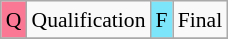<table class="wikitable" style="margin:0.5em auto; font-size:90%; line-height:1.25em;" width=150px;>
<tr>
<td style="background-color:#FA7894;text-align:center;">Q</td>
<td>Qualification</td>
<td style="background-color:#7DE5FA;text-align:center;">F</td>
<td>Final</td>
</tr>
<tr>
</tr>
</table>
